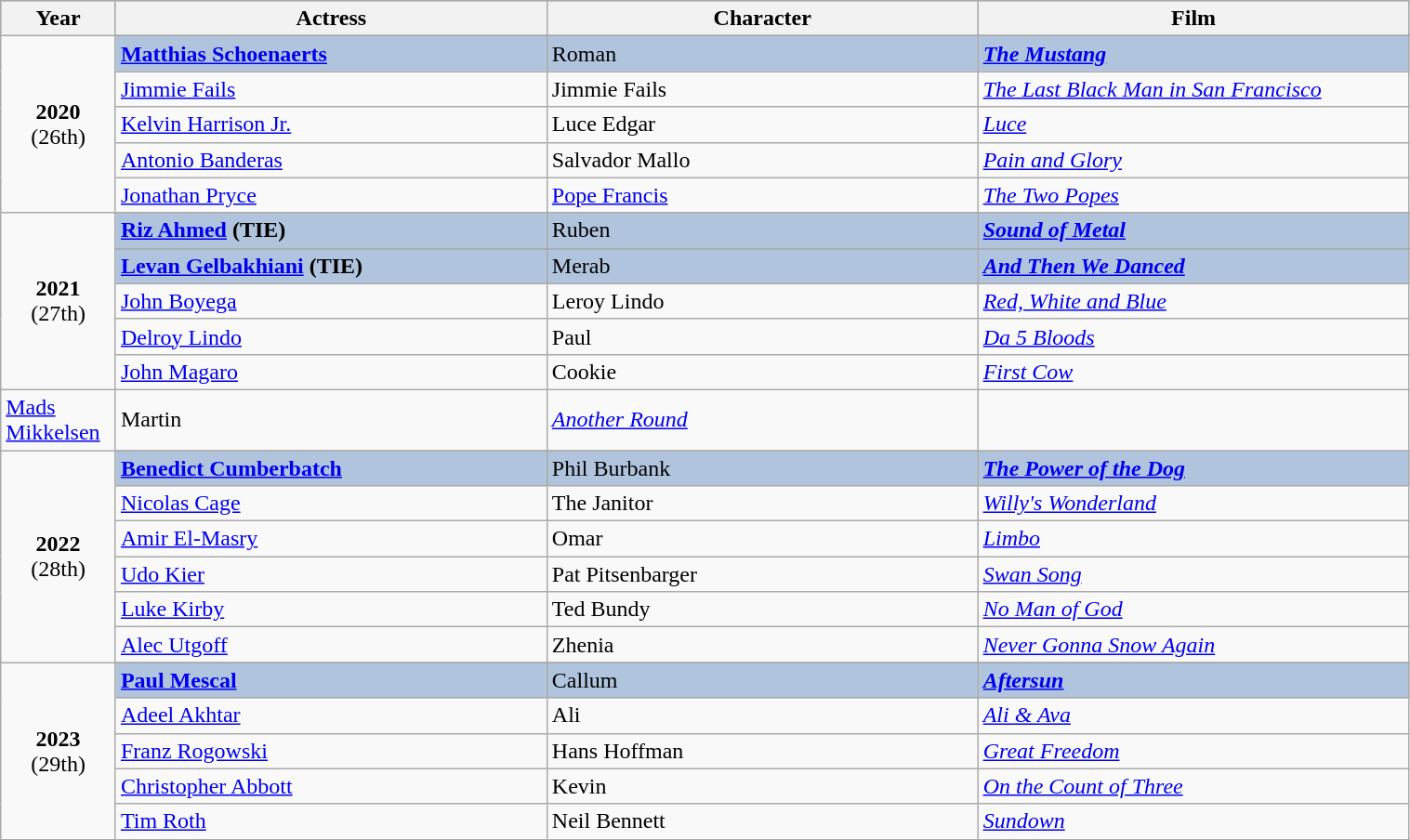<table class="wikitable" style="width:80%">
<tr style="background:#bebebe;">
<th style="width:8%;">Year</th>
<th style="width:30%;">Actress</th>
<th style="width:30%;">Character</th>
<th style="width:30%;">Film</th>
</tr>
<tr>
<td rowspan=6 style="text-align:center"><strong>2020</strong><br>(26th)</td>
</tr>
<tr style="background:#B0C4DE;">
<td><strong><a href='#'>Matthias Schoenaerts</a></strong></td>
<td>Roman</td>
<td><strong><em><a href='#'>The Mustang</a></em></strong></td>
</tr>
<tr>
<td><a href='#'>Jimmie Fails</a></td>
<td>Jimmie Fails</td>
<td><em><a href='#'>The Last Black Man in San Francisco</a></em></td>
</tr>
<tr>
<td><a href='#'>Kelvin Harrison Jr.</a></td>
<td>Luce Edgar</td>
<td><a href='#'><em>Luce</em></a></td>
</tr>
<tr>
<td><a href='#'>Antonio Banderas</a></td>
<td>Salvador Mallo</td>
<td><em><a href='#'>Pain and Glory</a></em></td>
</tr>
<tr>
<td><a href='#'>Jonathan Pryce</a></td>
<td><a href='#'>Pope Francis</a></td>
<td><em><a href='#'>The Two Popes</a></em></td>
</tr>
<tr>
<td rowspan=7 style="text-align:center"><strong>2021</strong><br>(27th)</td>
</tr>
<tr style="background:#B0C4DE;">
<td><strong><a href='#'>Riz Ahmed</a></strong> <strong>(TIE)</strong></td>
<td>Ruben</td>
<td><strong><em><a href='#'>Sound of Metal</a></em></strong></td>
</tr>
<tr>
</tr>
<tr style="background:#B0C4DE;">
<td><strong><a href='#'>Levan Gelbakhiani</a></strong> <strong>(TIE)</strong></td>
<td>Merab</td>
<td><strong><em><a href='#'>And Then We Danced</a></em></strong></td>
</tr>
<tr>
<td><a href='#'>John Boyega</a></td>
<td>Leroy Lindo</td>
<td><a href='#'><em>Red, White and Blue</em></a></td>
</tr>
<tr>
<td><a href='#'>Delroy Lindo</a></td>
<td>Paul</td>
<td><em><a href='#'>Da 5 Bloods</a></em></td>
</tr>
<tr>
<td><a href='#'>John Magaro</a></td>
<td>Cookie</td>
<td><em><a href='#'>First Cow</a></em></td>
</tr>
<tr>
<td><a href='#'>Mads Mikkelsen</a></td>
<td>Martin</td>
<td><a href='#'><em>Another Round</em></a></td>
</tr>
<tr>
<td rowspan=7 style="text-align:center"><strong>2022</strong><br>(28th)</td>
</tr>
<tr style="background:#B0C4DE;">
<td><strong><a href='#'>Benedict Cumberbatch</a></strong></td>
<td>Phil Burbank</td>
<td><strong><a href='#'><em>The Power of the Dog</em></a></strong></td>
</tr>
<tr>
<td><a href='#'>Nicolas Cage</a></td>
<td>The Janitor</td>
<td><em><a href='#'>Willy's Wonderland</a></em></td>
</tr>
<tr>
<td><a href='#'>Amir El-Masry</a></td>
<td>Omar</td>
<td><a href='#'><em>Limbo</em></a></td>
</tr>
<tr>
<td><a href='#'>Udo Kier</a></td>
<td>Pat Pitsenbarger</td>
<td><a href='#'><em>Swan Song</em></a></td>
</tr>
<tr>
<td><a href='#'>Luke Kirby</a></td>
<td>Ted Bundy</td>
<td><em><a href='#'>No Man of God</a></em></td>
</tr>
<tr>
<td><a href='#'>Alec Utgoff</a></td>
<td>Zhenia</td>
<td><em><a href='#'>Never Gonna Snow Again</a></em></td>
</tr>
<tr>
<td rowspan=6 style="text-align:center"><strong>2023</strong><br>(29th)</td>
</tr>
<tr style="background:#B0C4DE;">
<td><strong><a href='#'>Paul Mescal</a></strong></td>
<td>Callum</td>
<td><strong><em><a href='#'>Aftersun</a></em></strong></td>
</tr>
<tr>
<td><a href='#'>Adeel Akhtar</a></td>
<td>Ali</td>
<td><em><a href='#'>Ali & Ava</a></em></td>
</tr>
<tr>
<td><a href='#'>Franz Rogowski</a></td>
<td>Hans Hoffman</td>
<td><em><a href='#'>Great Freedom</a></em></td>
</tr>
<tr>
<td><a href='#'>Christopher Abbott</a></td>
<td>Kevin</td>
<td><em><a href='#'>On the Count of Three</a></em></td>
</tr>
<tr>
<td><a href='#'>Tim Roth</a></td>
<td>Neil Bennett</td>
<td><a href='#'><em>Sundown</em></a></td>
</tr>
</table>
